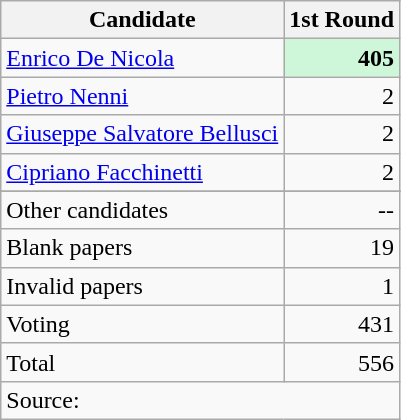<table class="wikitable sortable" style="text-align:right">
<tr>
<th>Candidate</th>
<th>1st Round</th>
</tr>
<tr>
<td align="left"><a href='#'>Enrico De Nicola</a></td>
<td bgcolor=#CEF6D8><strong>405</strong></td>
</tr>
<tr>
<td align="left"><a href='#'>Pietro Nenni</a></td>
<td>2</td>
</tr>
<tr>
<td align="left"><a href='#'>Giuseppe Salvatore Bellusci</a></td>
<td>2</td>
</tr>
<tr>
<td align="left"><a href='#'>Cipriano Facchinetti</a></td>
<td>2</td>
</tr>
<tr>
</tr>
<tr class="sortbottom">
<td align="left">Other candidates</td>
<td>--</td>
</tr>
<tr class="sortbottom">
<td align="left">Blank papers</td>
<td>19</td>
</tr>
<tr class="sortbottom">
<td align="left">Invalid papers</td>
<td>1</td>
</tr>
<tr class="sortbottom">
<td align="left">Voting</td>
<td>431</td>
</tr>
<tr class="sortbottom">
<td align="left">Total</td>
<td>556</td>
</tr>
<tr class="sortbottom">
<td colspan="7" align="left">Source: </td>
</tr>
</table>
